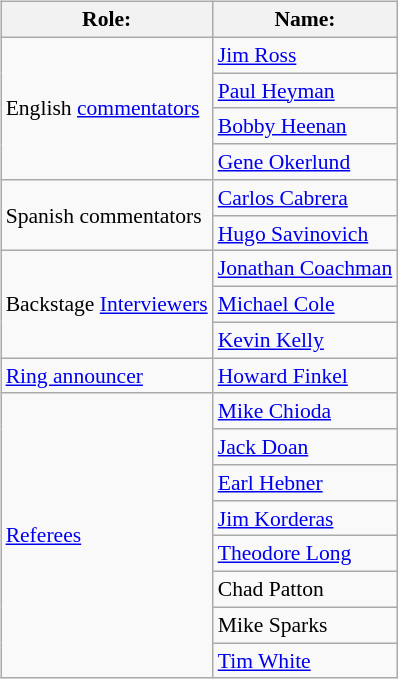<table class=wikitable style="font-size:90%; margin: 0.5em 0 0.5em 1em; float: right; clear: right;">
<tr>
<th>Role:</th>
<th>Name:</th>
</tr>
<tr>
<td rowspan=4>English <a href='#'>commentators</a></td>
<td><a href='#'>Jim Ross</a></td>
</tr>
<tr>
<td><a href='#'>Paul Heyman</a></td>
</tr>
<tr>
<td><a href='#'>Bobby Heenan</a><br></td>
</tr>
<tr>
<td><a href='#'>Gene Okerlund</a><br></td>
</tr>
<tr>
<td rowspan=2>Spanish commentators</td>
<td><a href='#'>Carlos Cabrera</a></td>
</tr>
<tr>
<td><a href='#'>Hugo Savinovich</a></td>
</tr>
<tr>
<td rowspan=3>Backstage <a href='#'>Interviewers</a></td>
<td><a href='#'>Jonathan Coachman</a></td>
</tr>
<tr>
<td><a href='#'>Michael Cole</a></td>
</tr>
<tr>
<td><a href='#'>Kevin Kelly</a></td>
</tr>
<tr>
<td><a href='#'>Ring announcer</a></td>
<td><a href='#'>Howard Finkel</a></td>
</tr>
<tr>
<td rowspan=8><a href='#'>Referees</a></td>
<td><a href='#'>Mike Chioda</a></td>
</tr>
<tr>
<td><a href='#'>Jack Doan</a></td>
</tr>
<tr>
<td><a href='#'>Earl Hebner</a></td>
</tr>
<tr>
<td><a href='#'>Jim Korderas</a></td>
</tr>
<tr>
<td><a href='#'>Theodore Long</a></td>
</tr>
<tr>
<td>Chad Patton</td>
</tr>
<tr>
<td>Mike Sparks</td>
</tr>
<tr>
<td><a href='#'>Tim White</a></td>
</tr>
</table>
